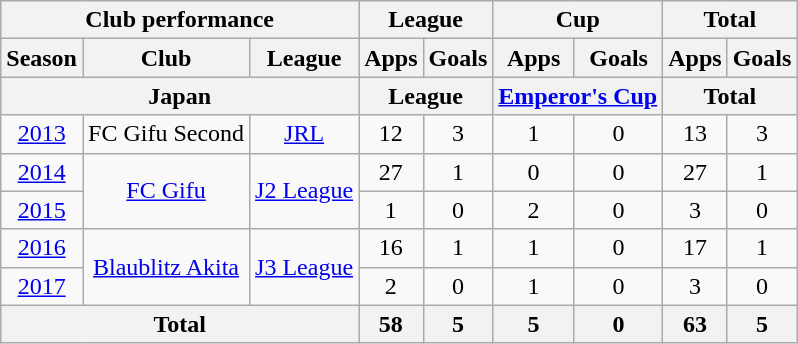<table class="wikitable" style="text-align:center;">
<tr>
<th colspan=3>Club performance</th>
<th colspan=2>League</th>
<th colspan=2>Cup</th>
<th colspan=2>Total</th>
</tr>
<tr>
<th>Season</th>
<th>Club</th>
<th>League</th>
<th>Apps</th>
<th>Goals</th>
<th>Apps</th>
<th>Goals</th>
<th>Apps</th>
<th>Goals</th>
</tr>
<tr>
<th colspan=3>Japan</th>
<th colspan=2>League</th>
<th colspan=2><a href='#'>Emperor's Cup</a></th>
<th colspan=2>Total</th>
</tr>
<tr>
<td><a href='#'>2013</a></td>
<td>FC Gifu Second</td>
<td><a href='#'>JRL</a></td>
<td>12</td>
<td>3</td>
<td>1</td>
<td>0</td>
<td>13</td>
<td>3</td>
</tr>
<tr>
<td><a href='#'>2014</a></td>
<td rowspan="2"><a href='#'>FC Gifu</a></td>
<td rowspan="2"><a href='#'>J2 League</a></td>
<td>27</td>
<td>1</td>
<td>0</td>
<td>0</td>
<td>27</td>
<td>1</td>
</tr>
<tr>
<td><a href='#'>2015</a></td>
<td>1</td>
<td>0</td>
<td>2</td>
<td>0</td>
<td>3</td>
<td>0</td>
</tr>
<tr>
<td><a href='#'>2016</a></td>
<td rowspan="2"><a href='#'>Blaublitz Akita</a></td>
<td rowspan="2"><a href='#'>J3 League</a></td>
<td>16</td>
<td>1</td>
<td>1</td>
<td>0</td>
<td>17</td>
<td>1</td>
</tr>
<tr>
<td><a href='#'>2017</a></td>
<td>2</td>
<td>0</td>
<td>1</td>
<td>0</td>
<td>3</td>
<td>0</td>
</tr>
<tr>
<th colspan=3>Total</th>
<th>58</th>
<th>5</th>
<th>5</th>
<th>0</th>
<th>63</th>
<th>5</th>
</tr>
</table>
